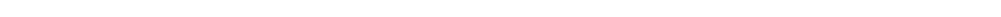<table style="width:66%; text-align:center;">
<tr style="color:white;">
<td style="background:"><strong>2</strong></td>
<td style="background:"><strong>1</strong></td>
<td style="background:"><strong>10</strong></td>
<td style="background:"><strong>1</strong></td>
<td style="background:"><strong>10</strong></td>
</tr>
</table>
